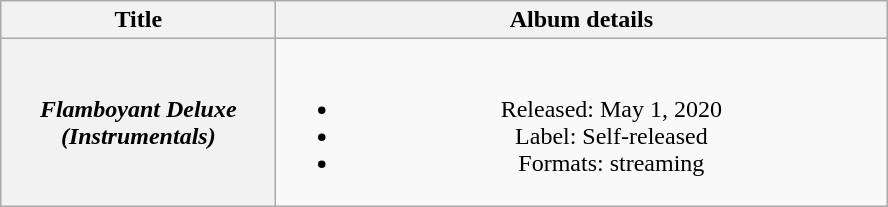<table class="wikitable plainrowheaders" style="text-align:center;">
<tr>
<th scope="col" rowspan="1" style="width:11em;">Title</th>
<th scope="col" rowspan="1" style="width:25em;">Album details</th>
</tr>
<tr>
<th scope="row"><em>Flamboyant Deluxe (Instrumentals)</em></th>
<td><br><ul><li>Released: May 1, 2020</li><li>Label: Self-released</li><li>Formats: streaming</li></ul></td>
</tr>
</table>
